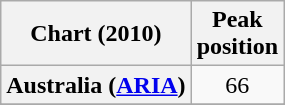<table class="wikitable sortable plainrowheaders">
<tr>
<th>Chart (2010)</th>
<th>Peak<br>position</th>
</tr>
<tr>
<th scope="row">Australia (<a href='#'>ARIA</a>)</th>
<td align="center">66</td>
</tr>
<tr>
</tr>
<tr>
</tr>
<tr>
</tr>
</table>
